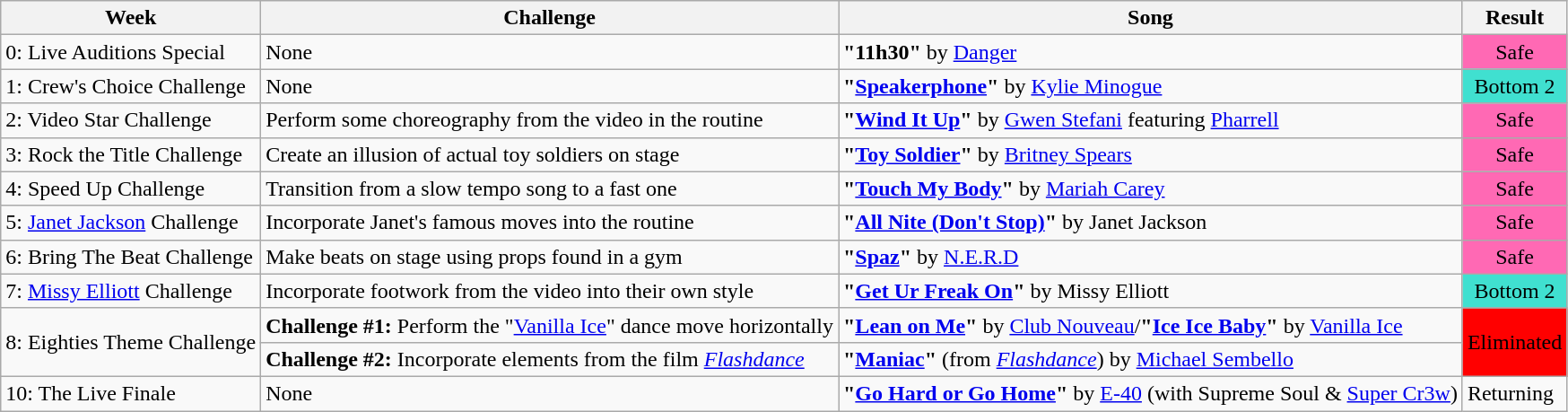<table class="wikitable">
<tr>
<th>Week</th>
<th>Challenge</th>
<th>Song</th>
<th>Result</th>
</tr>
<tr>
<td>0: Live Auditions Special</td>
<td>None</td>
<td><strong>"11h30"</strong> by <a href='#'>Danger</a></td>
<td align="center" bgcolor="hotpink">Safe</td>
</tr>
<tr>
<td>1: Crew's Choice Challenge</td>
<td>None</td>
<td><strong>"<a href='#'>Speakerphone</a>"</strong> by <a href='#'>Kylie Minogue</a></td>
<td align="center" bgcolor="turquoise">Bottom 2</td>
</tr>
<tr>
<td>2: Video Star Challenge</td>
<td>Perform some choreography from the video in the routine</td>
<td><strong>"<a href='#'>Wind It Up</a>"</strong> by <a href='#'>Gwen Stefani</a> featuring <a href='#'>Pharrell</a></td>
<td align="center" bgcolor="hotpink">Safe</td>
</tr>
<tr>
<td>3: Rock the Title Challenge</td>
<td>Create an illusion of actual toy soldiers on stage</td>
<td><strong>"<a href='#'>Toy Soldier</a>"</strong> by <a href='#'>Britney Spears</a></td>
<td align="center" bgcolor="hotpink">Safe</td>
</tr>
<tr>
<td>4: Speed Up Challenge</td>
<td>Transition from a slow tempo song to a fast one</td>
<td><strong>"<a href='#'>Touch My Body</a>"</strong> by <a href='#'>Mariah Carey</a></td>
<td align="center" bgcolor="hotpink">Safe</td>
</tr>
<tr>
<td>5: <a href='#'>Janet Jackson</a> Challenge</td>
<td>Incorporate Janet's famous moves into the routine</td>
<td><strong>"<a href='#'>All Nite (Don't Stop)</a>"</strong> by Janet Jackson</td>
<td align="center" bgcolor="hotpink">Safe</td>
</tr>
<tr>
<td>6: Bring The Beat Challenge</td>
<td>Make beats on stage using props found in a gym</td>
<td><strong>"<a href='#'>Spaz</a>"</strong> by <a href='#'>N.E.R.D</a></td>
<td align="center" bgcolor="hotpink">Safe</td>
</tr>
<tr>
<td>7: <a href='#'>Missy Elliott</a> Challenge</td>
<td>Incorporate footwork from the video into their own style</td>
<td><strong>"<a href='#'>Get Ur Freak On</a>"</strong> by Missy Elliott</td>
<td align="center" bgcolor="turquoise">Bottom 2</td>
</tr>
<tr>
<td rowspan="2">8: Eighties Theme Challenge</td>
<td><strong>Challenge #1:</strong> Perform the "<a href='#'>Vanilla Ice</a>" dance move horizontally</td>
<td><strong>"<a href='#'>Lean on Me</a>"</strong> by <a href='#'>Club Nouveau</a>/<strong>"<a href='#'>Ice Ice Baby</a>"</strong> by <a href='#'>Vanilla Ice</a></td>
<td align="center" rowspan="2" bgcolor="red">Eliminated</td>
</tr>
<tr>
<td><strong>Challenge #2:</strong> Incorporate elements from the film <em><a href='#'>Flashdance</a></em></td>
<td><strong>"<a href='#'>Maniac</a>"</strong> (from <em><a href='#'>Flashdance</a></em>) by <a href='#'>Michael Sembello</a></td>
</tr>
<tr>
<td>10: The Live Finale</td>
<td>None</td>
<td><strong>"<a href='#'>Go Hard or Go Home</a>"</strong> by <a href='#'>E-40</a> (with Supreme Soul & <a href='#'>Super Cr3w</a>)</td>
<td align="center bgcolor="seagreen">Returning</td>
</tr>
</table>
